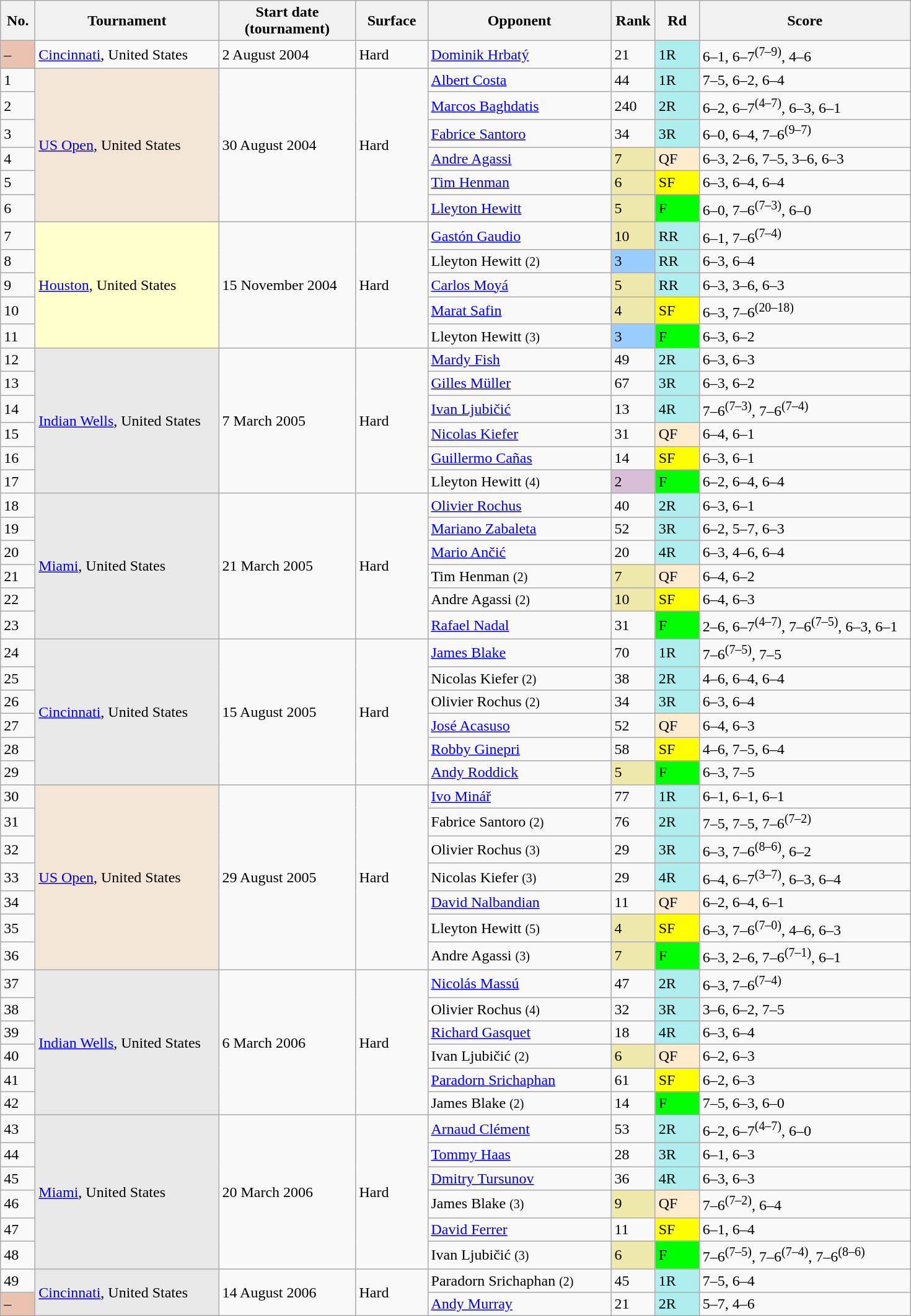<table class="wikitable" style=font-size:100%>
<tr>
<th style="width:30px">No.</th>
<th style="width:190px">Tournament</th>
<th style="width:140px">Start date<br>(tournament)</th>
<th style="width:70px">Surface</th>
<th style="width:190px">Opponent</th>
<th style="width:40px">Rank</th>
<th style="width:40px">Rd</th>
<th style="width:220px">Score</th>
</tr>
<tr>
<td style="background:#ebc2af;">–</td>
<td style="background:e9e9e9;"><a href='#'>Cincinnati</a>, United States</td>
<td>2 August 2004</td>
<td>Hard</td>
<td> <a href='#'>Dominik Hrbatý</a></td>
<td>21</td>
<td bgcolor=afeeee>1R</td>
<td>6–1, 6–7<sup>(7–9)</sup>, 4–6</td>
</tr>
<tr>
<td>1</td>
<td style="background:#f3e6d7;" rowspan=6><a href='#'>US Open</a>, United States</td>
<td rowspan=6>30 August 2004</td>
<td rowspan=6>Hard</td>
<td> <a href='#'>Albert Costa</a></td>
<td>44</td>
<td bgcolor=afeeee>1R</td>
<td>7–5, 6–2, 6–4</td>
</tr>
<tr>
<td>2</td>
<td> <a href='#'>Marcos Baghdatis</a></td>
<td>240</td>
<td bgcolor=afeeee>2R</td>
<td>6–2, 6–7<sup>(4–7)</sup>, 6–3, 6–1</td>
</tr>
<tr>
<td>3</td>
<td> <a href='#'>Fabrice Santoro</a></td>
<td>34</td>
<td bgcolor=afeeee>3R</td>
<td>6–0, 6–4, 7–6<sup>(9–7)</sup></td>
</tr>
<tr>
<td>4</td>
<td> <a href='#'>Andre Agassi</a></td>
<td bgcolor=EEE8AA>7</td>
<td bgcolor=ffebcd>QF</td>
<td>6–3, 2–6, 7–5, 3–6, 6–3</td>
</tr>
<tr>
<td>5</td>
<td> <a href='#'>Tim Henman</a></td>
<td bgcolor=EEE8AA>6</td>
<td style="background:yellow;">SF</td>
<td>6–3, 6–4, 6–4</td>
</tr>
<tr>
<td>6</td>
<td> <a href='#'>Lleyton Hewitt</a></td>
<td bgcolor=EEE8AA>5</td>
<td bgcolor=lime>F</td>
<td>6–0, 7–6<sup>(7–3)</sup>, 6–0</td>
</tr>
<tr>
<td>7</td>
<td style="background:#ffc;" rowspan=5><a href='#'>Houston</a>, United States</td>
<td rowspan=5>15 November 2004</td>
<td rowspan=5>Hard</td>
<td> <a href='#'>Gastón Gaudio</a></td>
<td bgcolor=EEE8AA>10</td>
<td bgcolor=afeeee>RR</td>
<td>6–1, 7–6<sup>(7–4)</sup></td>
</tr>
<tr>
<td>8</td>
<td> Lleyton Hewitt <small>(2)</small></td>
<td style="background:#9cf;">3</td>
<td bgcolor=afeeee>RR</td>
<td>6–3, 6–4</td>
</tr>
<tr>
<td>9</td>
<td> <a href='#'>Carlos Moyá</a></td>
<td bgcolor=EEE8AA>5</td>
<td bgcolor=afeeee>RR</td>
<td>6–3, 3–6, 6–3</td>
</tr>
<tr>
<td>10</td>
<td> <a href='#'>Marat Safin</a></td>
<td bgcolor=EEE8AA>4</td>
<td bgcolor=yellow>SF</td>
<td>6–3, 7–6<sup>(20–18)</sup></td>
</tr>
<tr>
<td>11</td>
<td> Lleyton Hewitt <small>(3)</small></td>
<td style="background:#9cf;">3</td>
<td bgcolor=lime>F</td>
<td>6–3, 6–2</td>
</tr>
<tr>
<td>12</td>
<td style="background:#e9e9e9;" rowspan=6><a href='#'>Indian Wells</a>, United States</td>
<td rowspan=6>7 March 2005</td>
<td rowspan=6>Hard</td>
<td> <a href='#'>Mardy Fish</a></td>
<td>49</td>
<td bgcolor=afeeee>2R</td>
<td>6–3, 6–3</td>
</tr>
<tr>
<td>13</td>
<td> <a href='#'>Gilles Müller</a></td>
<td>67</td>
<td bgcolor=afeeee>3R</td>
<td>6–3, 6–2</td>
</tr>
<tr>
<td>14</td>
<td> <a href='#'>Ivan Ljubičić</a></td>
<td>13</td>
<td bgcolor=afeeee>4R</td>
<td>7–6<sup>(7–3)</sup>, 7–6<sup>(7–4)</sup></td>
</tr>
<tr>
<td>15</td>
<td> <a href='#'>Nicolas Kiefer</a></td>
<td>31</td>
<td bgcolor=ffebcd>QF</td>
<td>6–4, 6–1</td>
</tr>
<tr>
<td>16</td>
<td> <a href='#'>Guillermo Cañas</a></td>
<td>14</td>
<td bgcolor=yellow>SF</td>
<td>6–3, 6–1</td>
</tr>
<tr>
<td>17</td>
<td> Lleyton Hewitt <small>(4)</small></td>
<td bgcolor=thistle>2</td>
<td bgcolor=lime>F</td>
<td>6–2, 6–4, 6–4</td>
</tr>
<tr>
<td>18</td>
<td style="background:#e9e9e9;" rowspan=6><a href='#'>Miami</a>, United States</td>
<td rowspan=6>21 March 2005</td>
<td rowspan=6>Hard</td>
<td> <a href='#'>Olivier Rochus</a></td>
<td>40</td>
<td bgcolor=afeeee>2R</td>
<td>6–3, 6–1</td>
</tr>
<tr>
<td>19</td>
<td> <a href='#'>Mariano Zabaleta</a></td>
<td>52</td>
<td bgcolor=afeeee>3R</td>
<td>6–2, 5–7, 6–3</td>
</tr>
<tr>
<td>20</td>
<td> <a href='#'>Mario Ančić</a></td>
<td>20</td>
<td bgcolor=afeeee>4R</td>
<td>6–3, 4–6, 6–4</td>
</tr>
<tr>
<td>21</td>
<td> Tim Henman <small>(2)</small></td>
<td bgcolor=EEE8AA>7</td>
<td bgcolor=ffebcd>QF</td>
<td>6–4, 6–2</td>
</tr>
<tr>
<td>22</td>
<td> Andre Agassi <small>(2)</small></td>
<td bgcolor=EEE8AA>10</td>
<td bgcolor=yellow>SF</td>
<td>6–4, 6–3</td>
</tr>
<tr>
<td>23</td>
<td> <a href='#'>Rafael Nadal</a></td>
<td>31</td>
<td bgcolor=lime>F</td>
<td>2–6, 6–7<sup>(4–7)</sup>, 7–6<sup>(7–5)</sup>, 6–3, 6–1</td>
</tr>
<tr>
<td>24</td>
<td style="background:#e9e9e9;" rowspan=6><a href='#'>Cincinnati</a>, United States</td>
<td rowspan=6>15 August 2005</td>
<td rowspan=6>Hard</td>
<td> <a href='#'>James Blake</a></td>
<td>70</td>
<td bgcolor=afeeee>1R</td>
<td>7–6<sup>(7–5)</sup>, 7–5</td>
</tr>
<tr>
<td>25</td>
<td> Nicolas Kiefer <small>(2)</small></td>
<td>38</td>
<td bgcolor=afeeee>2R</td>
<td>4–6, 6–4, 6–4</td>
</tr>
<tr>
<td>26</td>
<td> Olivier Rochus <small>(2)</small></td>
<td>34</td>
<td bgcolor=afeeee>3R</td>
<td>6–3, 6–4</td>
</tr>
<tr>
<td>27</td>
<td> <a href='#'>José Acasuso</a></td>
<td>52</td>
<td bgcolor=ffebcd>QF</td>
<td>6–4, 6–3</td>
</tr>
<tr>
<td>28</td>
<td> <a href='#'>Robby Ginepri</a></td>
<td>58</td>
<td bgcolor=yellow>SF</td>
<td>4–6, 7–5, 6–4</td>
</tr>
<tr>
<td>29</td>
<td> <a href='#'>Andy Roddick</a></td>
<td bgcolor=EEE8AA>5</td>
<td bgcolor=lime>F</td>
<td>6–3, 7–5</td>
</tr>
<tr>
<td>30</td>
<td style="background:#f3e6d7;" rowspan=7><a href='#'>US Open</a>, United States</td>
<td rowspan=7>29 August 2005</td>
<td rowspan=7>Hard</td>
<td> <a href='#'>Ivo Minář</a></td>
<td>77</td>
<td bgcolor=afeeee>1R</td>
<td>6–1, 6–1, 6–1</td>
</tr>
<tr>
<td>31</td>
<td> Fabrice Santoro <small>(2)</small></td>
<td>76</td>
<td bgcolor=afeeee>2R</td>
<td>7–5, 7–5, 7–6<sup>(7–2)</sup></td>
</tr>
<tr>
<td>32</td>
<td> Olivier Rochus <small>(3)</small></td>
<td>29</td>
<td bgcolor=afeeee>3R</td>
<td>6–3, 7–6<sup>(8–6)</sup>, 6–2</td>
</tr>
<tr>
<td>33</td>
<td> Nicolas Kiefer <small>(3)</small></td>
<td>29</td>
<td bgcolor=afeeee>4R</td>
<td>6–4, 6–7<sup>(3–7)</sup>, 6–3, 6–4</td>
</tr>
<tr>
<td>34</td>
<td> <a href='#'>David Nalbandian</a></td>
<td>11</td>
<td bgcolor=ffebcd>QF</td>
<td>6–2, 6–4, 6–1</td>
</tr>
<tr>
<td>35</td>
<td> Lleyton Hewitt <small>(5)</small></td>
<td bgcolor=EEE8AA>4</td>
<td style="background:yellow;">SF</td>
<td>6–3, 7–6<sup>(7–0)</sup>, 4–6, 6–3</td>
</tr>
<tr>
<td>36</td>
<td> Andre Agassi <small>(3)</small></td>
<td bgcolor=EEE8AA>7</td>
<td bgcolor=lime>F</td>
<td>6–3, 2–6, 7–6<sup>(7–1)</sup>, 6–1</td>
</tr>
<tr>
<td>37</td>
<td style="background:#e9e9e9;" rowspan=6><a href='#'>Indian Wells</a>, United States</td>
<td rowspan=6>6 March 2006</td>
<td rowspan=6>Hard</td>
<td> <a href='#'>Nicolás Massú</a></td>
<td>47</td>
<td bgcolor=afeeee>2R</td>
<td>6–3, 7–6<sup>(7–4)</sup></td>
</tr>
<tr>
<td>38</td>
<td> Olivier Rochus <small>(4)</small></td>
<td>32</td>
<td bgcolor=afeeee>3R</td>
<td>3–6, 6–2, 7–5</td>
</tr>
<tr>
<td>39</td>
<td> <a href='#'>Richard Gasquet</a></td>
<td>18</td>
<td bgcolor=afeeee>4R</td>
<td>6–3, 6–4</td>
</tr>
<tr>
<td>40</td>
<td> Ivan Ljubičić <small>(2)</small></td>
<td bgcolor=EEE8AA>6</td>
<td bgcolor=ffebcd>QF</td>
<td>6–2, 6–3</td>
</tr>
<tr>
<td>41</td>
<td> <a href='#'>Paradorn Srichaphan</a></td>
<td>61</td>
<td bgcolor=yellow>SF</td>
<td>6–2, 6–3</td>
</tr>
<tr>
<td>42</td>
<td> James Blake <small>(2)</small></td>
<td>14</td>
<td bgcolor=lime>F</td>
<td>7–5, 6–3, 6–0</td>
</tr>
<tr>
<td>43</td>
<td style="background:#e9e9e9;" rowspan=6><a href='#'>Miami</a>, United States</td>
<td rowspan=6>20 March 2006</td>
<td rowspan=6>Hard</td>
<td> <a href='#'>Arnaud Clément</a></td>
<td>53</td>
<td bgcolor=afeeee>2R</td>
<td>6–2, 6–7<sup>(4–7)</sup>, 6–0</td>
</tr>
<tr>
<td>44</td>
<td> <a href='#'>Tommy Haas</a></td>
<td>28</td>
<td bgcolor=afeeee>3R</td>
<td>6–1, 6–3</td>
</tr>
<tr>
<td>45</td>
<td> <a href='#'>Dmitry Tursunov</a></td>
<td>36</td>
<td bgcolor=afeeee>4R</td>
<td>6–3, 6–3</td>
</tr>
<tr>
<td>46</td>
<td> James Blake <small>(3)</small></td>
<td bgcolor=EEE8AA>9</td>
<td bgcolor=ffebcd>QF</td>
<td>7–6<sup>(7–2)</sup>, 6–4</td>
</tr>
<tr>
<td>47</td>
<td> <a href='#'>David Ferrer</a></td>
<td>11</td>
<td bgcolor=yellow>SF</td>
<td>6–1, 6–4</td>
</tr>
<tr>
<td>48</td>
<td> Ivan Ljubičić <small>(3)</small></td>
<td bgcolor=EEE8AA>6</td>
<td bgcolor=lime>F</td>
<td>7–6<sup>(7–5)</sup>, 7–6<sup>(7–4)</sup>, 7–6<sup>(8–6)</sup></td>
</tr>
<tr>
<td>49</td>
<td style="background:#e9e9e9;" rowspan=2><a href='#'>Cincinnati</a>, United States</td>
<td rowspan=2>14 August 2006</td>
<td rowspan=2>Hard</td>
<td> Paradorn Srichaphan  <small>(2)</small></td>
<td>45</td>
<td bgcolor=afeeee>1R</td>
<td>7–5, 6–4</td>
</tr>
<tr>
<td bgcolor=EBC2AF>–</td>
<td> <a href='#'>Andy Murray</a></td>
<td>21</td>
<td bgcolor=afeeee>2R</td>
<td>5–7, 4–6</td>
</tr>
</table>
